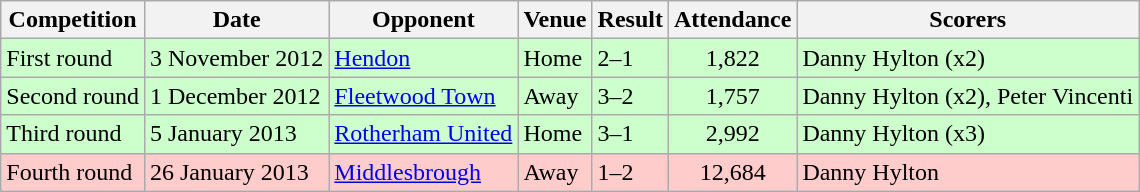<table class="wikitable">
<tr>
<th>Competition</th>
<th>Date</th>
<th>Opponent</th>
<th>Venue</th>
<th>Result</th>
<th>Attendance</th>
<th>Scorers</th>
</tr>
<tr style="background: #ccffcc;">
<td>First round</td>
<td>3 November 2012</td>
<td><a href='#'>Hendon</a></td>
<td>Home</td>
<td>2–1</td>
<td align="center">1,822</td>
<td>Danny Hylton (x2)</td>
</tr>
<tr style="background: #ccffcc;">
<td>Second round</td>
<td>1 December 2012</td>
<td><a href='#'>Fleetwood Town</a></td>
<td>Away</td>
<td>3–2</td>
<td align="center">1,757</td>
<td>Danny Hylton (x2), Peter Vincenti</td>
</tr>
<tr style="background: #ccffcc;">
<td>Third round</td>
<td>5 January 2013</td>
<td><a href='#'>Rotherham United</a></td>
<td>Home</td>
<td>3–1</td>
<td align="center">2,992</td>
<td>Danny Hylton (x3)</td>
</tr>
<tr style="background: #ffcccc;">
<td>Fourth round</td>
<td>26 January 2013</td>
<td><a href='#'>Middlesbrough</a></td>
<td>Away</td>
<td>1–2</td>
<td align="center">12,684</td>
<td>Danny Hylton</td>
</tr>
</table>
